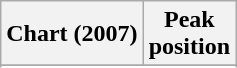<table class="wikitable sortable plainrowheaders" style="text-align:center">
<tr>
<th scope="col">Chart (2007)</th>
<th scope="col">Peak<br> position</th>
</tr>
<tr>
</tr>
<tr>
</tr>
<tr>
</tr>
</table>
